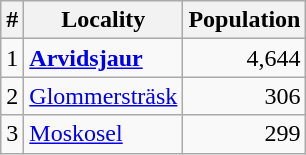<table class="wikitable">
<tr>
<th>#</th>
<th>Locality</th>
<th>Population</th>
</tr>
<tr>
<td>1</td>
<td><strong><a href='#'>Arvidsjaur</a></strong></td>
<td align="right">4,644</td>
</tr>
<tr>
<td>2</td>
<td><a href='#'>Glommersträsk</a></td>
<td align="right">306</td>
</tr>
<tr>
<td>3</td>
<td><a href='#'>Moskosel</a></td>
<td align="right">299</td>
</tr>
</table>
